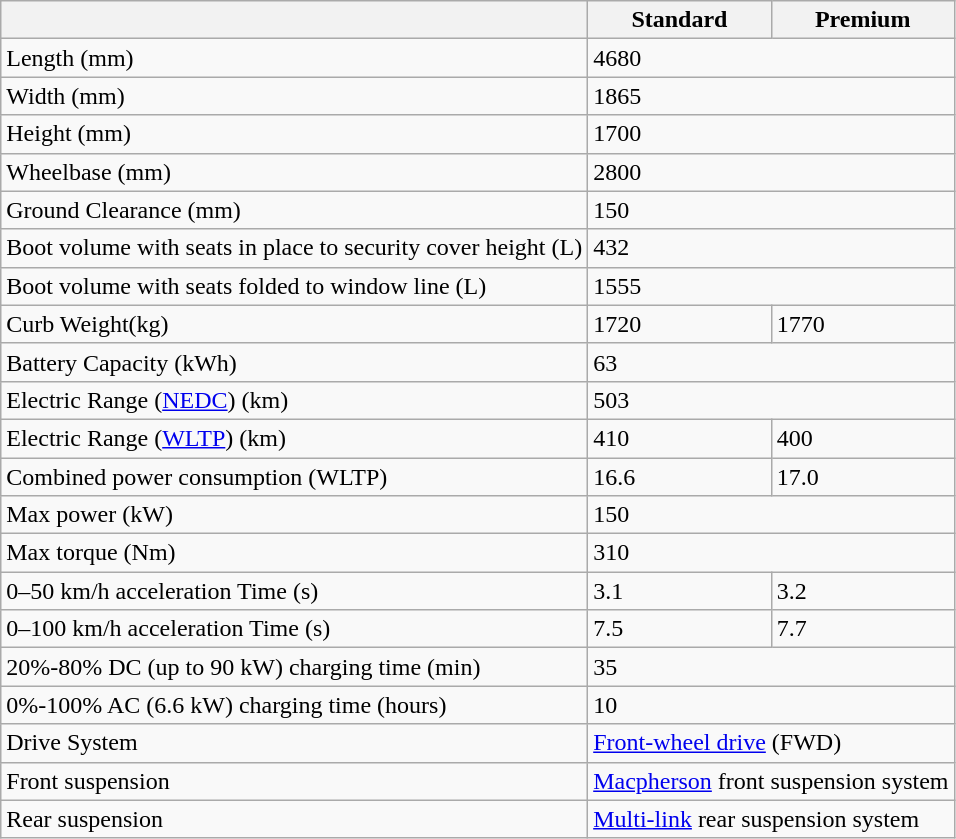<table class="wikitable">
<tr>
<th></th>
<th>Standard</th>
<th>Premium</th>
</tr>
<tr>
<td>Length (mm)</td>
<td colspan="2">4680</td>
</tr>
<tr>
<td>Width (mm)</td>
<td colspan="2">1865</td>
</tr>
<tr>
<td>Height (mm)</td>
<td colspan="2">1700</td>
</tr>
<tr>
<td>Wheelbase (mm)</td>
<td colspan="2">2800</td>
</tr>
<tr>
<td>Ground Clearance (mm)</td>
<td colspan="2">150</td>
</tr>
<tr>
<td>Boot volume with seats in place to security cover height (L)</td>
<td colspan="2">432</td>
</tr>
<tr>
<td>Boot volume with seats folded to window line (L)</td>
<td colspan="2">1555</td>
</tr>
<tr>
<td>Curb Weight(kg)</td>
<td>1720</td>
<td>1770</td>
</tr>
<tr>
<td>Battery Capacity (kWh)</td>
<td colspan="2">63</td>
</tr>
<tr>
<td>Electric Range (<a href='#'>NEDC</a>) (km)</td>
<td colspan="2">503</td>
</tr>
<tr>
<td>Electric Range (<a href='#'>WLTP</a>) (km)</td>
<td>410</td>
<td>400</td>
</tr>
<tr>
<td>Combined power consumption (WLTP)</td>
<td>16.6</td>
<td>17.0</td>
</tr>
<tr>
<td>Max power (kW)</td>
<td colspan="2">150</td>
</tr>
<tr>
<td>Max torque (Nm)</td>
<td colspan="2">310</td>
</tr>
<tr>
<td>0–50 km/h acceleration Time (s)</td>
<td>3.1</td>
<td>3.2</td>
</tr>
<tr>
<td>0–100 km/h acceleration Time (s)</td>
<td>7.5</td>
<td>7.7</td>
</tr>
<tr>
<td>20%-80% DC (up to 90 kW) charging time (min)</td>
<td colspan="2">35</td>
</tr>
<tr>
<td>0%-100% AC (6.6 kW) charging time (hours)</td>
<td colspan="2">10</td>
</tr>
<tr>
<td>Drive System</td>
<td colspan="2"><a href='#'>Front-wheel drive</a> (FWD)</td>
</tr>
<tr>
<td>Front suspension</td>
<td colspan="2"><a href='#'>Macpherson</a> front suspension system</td>
</tr>
<tr>
<td>Rear suspension</td>
<td colspan="2"><a href='#'>Multi-link</a> rear suspension system</td>
</tr>
</table>
